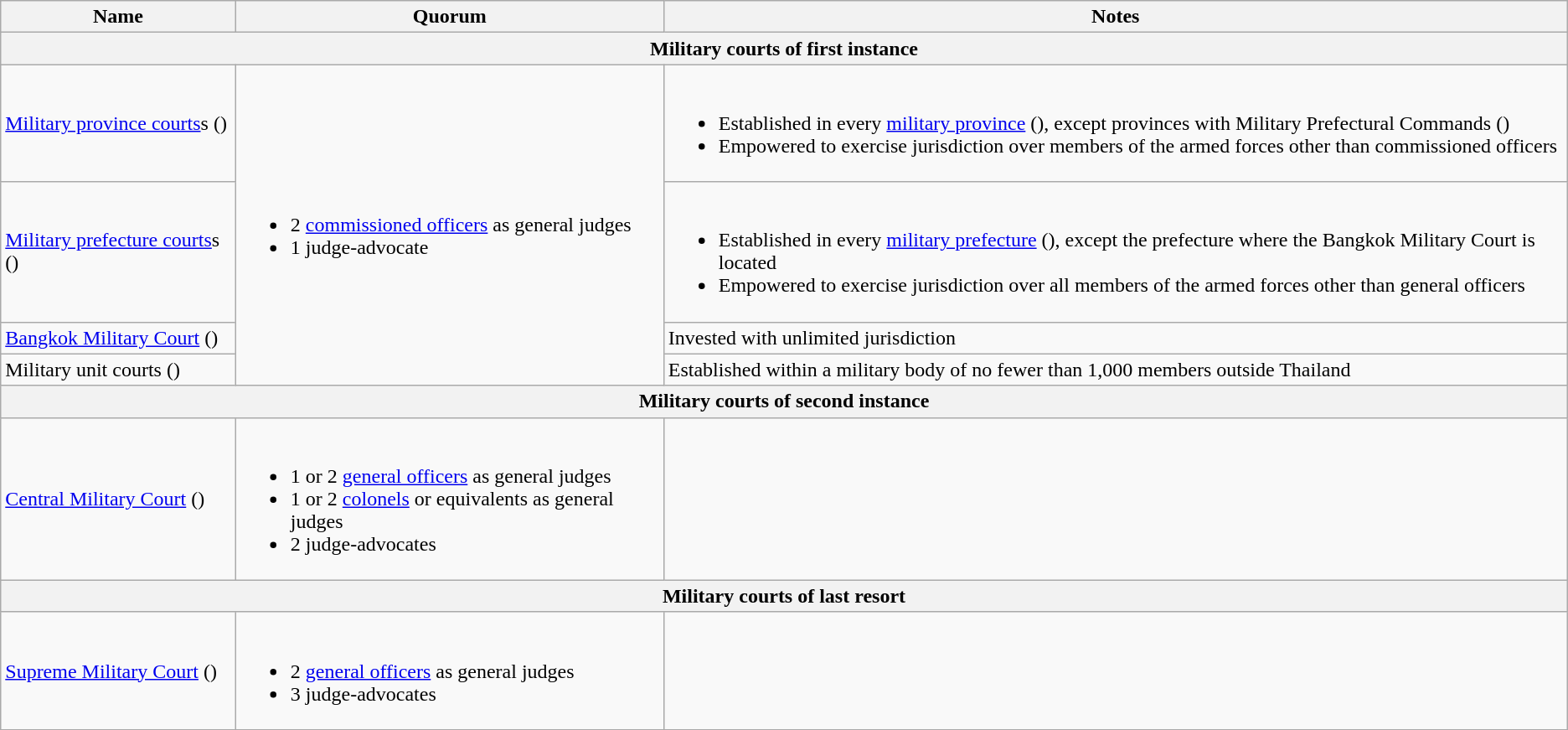<table class="wikitable">
<tr>
<th>Name</th>
<th>Quorum</th>
<th>Notes</th>
</tr>
<tr>
<th colspan = 3>Military courts of first instance</th>
</tr>
<tr>
<td><a href='#'>Military province courts</a>s ()</td>
<td rowspan = 4><br><ul><li>2 <a href='#'>commissioned officers</a> as general judges</li><li>1 judge-advocate</li></ul></td>
<td><br><ul><li>Established in every <a href='#'>military province</a> (), except provinces with Military Prefectural Commands ()</li><li>Empowered to exercise jurisdiction over members of the armed forces other than commissioned officers</li></ul></td>
</tr>
<tr>
<td><a href='#'>Military prefecture courts</a>s ()</td>
<td><br><ul><li>Established in every <a href='#'>military prefecture</a> (), except the prefecture where the Bangkok Military Court is located</li><li>Empowered to exercise jurisdiction over all members of the armed forces other than general officers</li></ul></td>
</tr>
<tr>
<td><a href='#'>Bangkok Military Court</a> ()</td>
<td>Invested with unlimited jurisdiction</td>
</tr>
<tr>
<td>Military unit courts ()</td>
<td>Established within a military body of no fewer than 1,000 members outside Thailand</td>
</tr>
<tr>
<th colspan = 3>Military courts of second instance</th>
</tr>
<tr>
<td><a href='#'>Central Military Court</a> ()</td>
<td><br><ul><li>1 or 2 <a href='#'>general officers</a> as general judges</li><li>1 or 2 <a href='#'>colonels</a> or equivalents as general judges</li><li>2 judge-advocates</li></ul></td>
<td></td>
</tr>
<tr>
<th colspan = 3>Military courts of last resort</th>
</tr>
<tr>
<td><a href='#'>Supreme Military Court</a> ()</td>
<td><br><ul><li>2 <a href='#'>general officers</a> as general judges</li><li>3 judge-advocates</li></ul></td>
<td></td>
</tr>
<tr>
</tr>
</table>
